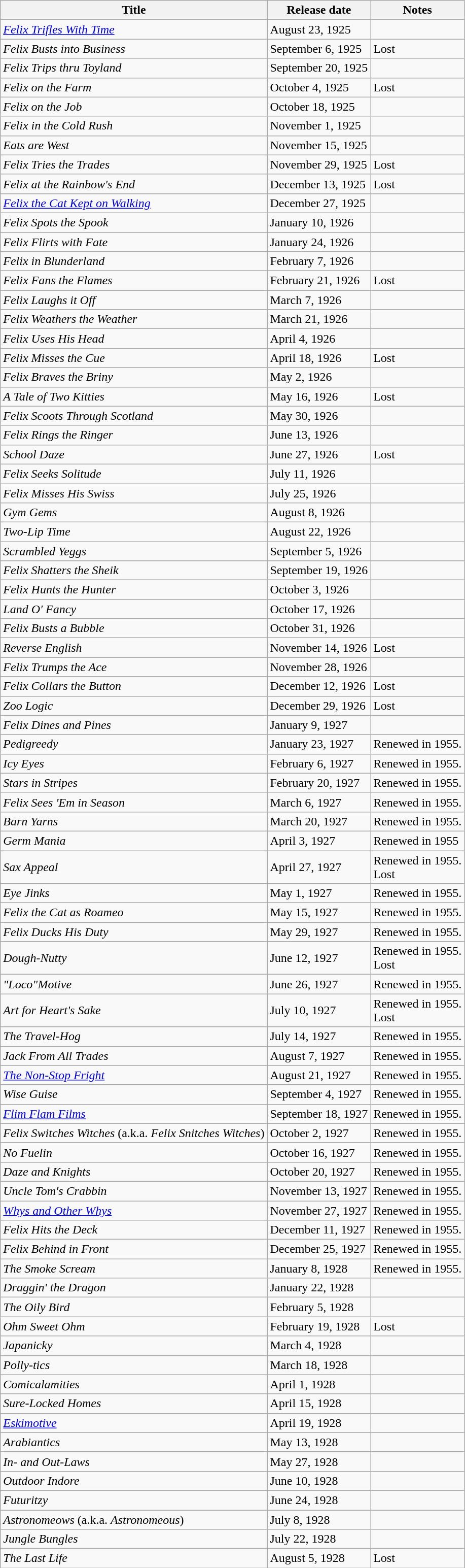<table class="wikitable">
<tr>
<th>Title</th>
<th>Release date</th>
<th>Notes</th>
</tr>
<tr>
<td><em><a href='#'>Felix Trifles With Time</a></em> </td>
<td>August 23, 1925</td>
<td></td>
</tr>
<tr>
<td><em>Felix Busts into Business</em></td>
<td>September 6, 1925</td>
<td>Lost</td>
</tr>
<tr>
<td><em>Felix Trips thru Toyland</em> </td>
<td>September 20, 1925</td>
<td></td>
</tr>
<tr>
<td><em>Felix on the Farm</em></td>
<td>October 4, 1925</td>
<td>Lost</td>
</tr>
<tr>
<td><em>Felix on the Job</em></td>
<td>October 18, 1925</td>
<td></td>
</tr>
<tr>
<td><em>Felix in the Cold Rush</em></td>
<td>November 1, 1925</td>
<td></td>
</tr>
<tr>
<td><em>Eats are West</em> </td>
<td>November 15, 1925</td>
<td></td>
</tr>
<tr>
<td><em>Felix Tries the Trades</em></td>
<td>November 29, 1925</td>
<td>Lost</td>
</tr>
<tr>
<td><em>Felix at the Rainbow's End</em></td>
<td>December 13, 1925</td>
<td>Lost</td>
</tr>
<tr>
<td><em><a href='#'>Felix the Cat Kept on Walking</a></em> </td>
<td>December 27, 1925</td>
<td></td>
</tr>
<tr>
<td><em>Felix Spots the Spook</em></td>
<td>January 10, 1926</td>
<td></td>
</tr>
<tr>
<td><em>Felix Flirts with Fate</em></td>
<td>January 24, 1926</td>
<td></td>
</tr>
<tr>
<td><em>Felix in Blunderland</em></td>
<td>February 7, 1926</td>
<td></td>
</tr>
<tr>
<td><em>Felix Fans the Flames</em></td>
<td>February 21, 1926</td>
<td>Lost</td>
</tr>
<tr>
<td><em>Felix Laughs it Off</em></td>
<td>March 7, 1926</td>
<td></td>
</tr>
<tr>
<td><em>Felix Weathers the Weather</em></td>
<td>March 21, 1926</td>
<td></td>
</tr>
<tr>
<td><em>Felix Uses His Head</em></td>
<td>April 4, 1926</td>
<td></td>
</tr>
<tr>
<td><em>Felix Misses the Cue</em></td>
<td>April 18, 1926</td>
<td>Lost</td>
</tr>
<tr>
<td><em>Felix Braves the Briny</em> </td>
<td>May 2, 1926</td>
<td></td>
</tr>
<tr>
<td><em>A Tale of Two Kitties</em></td>
<td>May 16, 1926</td>
<td>Lost</td>
</tr>
<tr>
<td><em>Felix Scoots Through Scotland</em> </td>
<td>May 30, 1926</td>
<td></td>
</tr>
<tr>
<td><em>Felix Rings the Ringer</em></td>
<td>June 13, 1926</td>
<td></td>
</tr>
<tr>
<td><em>School Daze</em></td>
<td>June 27, 1926</td>
<td>Lost</td>
</tr>
<tr>
<td><em>Felix Seeks Solitude</em></td>
<td>July 11, 1926</td>
<td></td>
</tr>
<tr>
<td><em>Felix Misses His Swiss</em> </td>
<td>July 25, 1926</td>
<td></td>
</tr>
<tr>
<td><em>Gym Gems</em> </td>
<td>August 8, 1926</td>
<td></td>
</tr>
<tr>
<td><em>Two-Lip Time</em> </td>
<td>August 22, 1926</td>
<td></td>
</tr>
<tr>
<td><em>Scrambled Yeggs</em></td>
<td>September 5, 1926</td>
<td></td>
</tr>
<tr>
<td><em>Felix Shatters the Sheik</em></td>
<td>September 19, 1926</td>
<td></td>
</tr>
<tr>
<td><em>Felix Hunts the Hunter</em> </td>
<td>October 3, 1926</td>
<td></td>
</tr>
<tr>
<td><em>Land O' Fancy</em> </td>
<td>October 17, 1926</td>
<td></td>
</tr>
<tr>
<td><em>Felix Busts a Bubble</em> </td>
<td>October 31, 1926</td>
<td></td>
</tr>
<tr>
<td><em>Reverse English</em></td>
<td>November 14, 1926</td>
<td>Lost</td>
</tr>
<tr>
<td><em>Felix Trumps the Ace</em></td>
<td>November 28, 1926</td>
<td></td>
</tr>
<tr>
<td><em>Felix Collars the Button</em></td>
<td>December 12, 1926</td>
<td>Lost</td>
</tr>
<tr>
<td><em>Zoo Logic</em></td>
<td>December 29, 1926</td>
<td>Lost</td>
</tr>
<tr>
<td><em>Felix Dines and Pines</em> </td>
<td>January 9, 1927</td>
<td></td>
</tr>
<tr>
<td><em>Pedigreedy</em> </td>
<td>January 23, 1927</td>
<td>Renewed in 1955.</td>
</tr>
<tr>
<td><em>Icy Eyes</em></td>
<td>February 6, 1927</td>
<td>Renewed in 1955.</td>
</tr>
<tr>
<td><em>Stars in Stripes</em></td>
<td>February 20, 1927</td>
<td>Renewed in 1955.</td>
</tr>
<tr>
<td><em>Felix Sees 'Em in Season</em></td>
<td>March 6, 1927</td>
<td>Renewed in 1955.</td>
</tr>
<tr>
<td><em>Barn Yarns</em></td>
<td>March 20, 1927</td>
<td>Renewed in 1955.</td>
</tr>
<tr>
<td><em>Germ Mania</em> </td>
<td>April 3, 1927</td>
<td>Renewed in 1955</td>
</tr>
<tr>
<td><em>Sax Appeal</em></td>
<td>April 27, 1927</td>
<td>Renewed in 1955.<br>Lost</td>
</tr>
<tr>
<td><em>Eye Jinks</em></td>
<td>May 1, 1927</td>
<td>Renewed in 1955.</td>
</tr>
<tr>
<td><em>Felix the Cat as Roameo</em> </td>
<td>May 15, 1927</td>
<td>Renewed in 1955.</td>
</tr>
<tr>
<td><em>Felix Ducks His Duty</em> </td>
<td>May 29, 1927</td>
<td>Renewed in 1955.</td>
</tr>
<tr>
<td><em>Dough-Nutty</em></td>
<td>June 12, 1927</td>
<td>Renewed in 1955.<br>Lost</td>
</tr>
<tr>
<td><em>"Loco"Motive</em></td>
<td>June 26, 1927</td>
<td>Renewed in 1955.</td>
</tr>
<tr>
<td><em>Art for Heart's Sake</em></td>
<td>July 10, 1927</td>
<td>Renewed in 1955.<br>Lost</td>
</tr>
<tr>
<td><em>The Travel-Hog</em> </td>
<td>July 14, 1927</td>
<td>Renewed in 1955.</td>
</tr>
<tr>
<td><em>Jack From All Trades</em> </td>
<td>August 7, 1927</td>
<td>Renewed in 1955.</td>
</tr>
<tr>
<td><em><a href='#'>The Non-Stop Fright</a></em></td>
<td>August 21, 1927</td>
<td>Renewed in 1955.</td>
</tr>
<tr>
<td><em>Wise Guise</em></td>
<td>September 4, 1927</td>
<td>Renewed in 1955.</td>
</tr>
<tr>
<td><em><a href='#'>Flim Flam Films</a></em> </td>
<td>September 18, 1927</td>
<td>Renewed in 1955.</td>
</tr>
<tr>
<td><em>Felix Switches Witches</em> (a.k.a. <em>Felix Snitches Witches</em>) </td>
<td>October 2, 1927</td>
<td>Renewed in 1955.</td>
</tr>
<tr>
<td><em>No Fuelin</em></td>
<td>October 16, 1927</td>
<td>Renewed in 1955.</td>
</tr>
<tr>
<td><em>Daze and Knights</em></td>
<td>October 20, 1927</td>
<td>Renewed in 1955.</td>
</tr>
<tr>
<td><em>Uncle Tom's Crabbin</em></td>
<td>November 13, 1927</td>
<td>Renewed in 1955.</td>
</tr>
<tr>
<td><em><a href='#'>Whys and Other Whys</a></em></td>
<td>November 27, 1927</td>
<td>Renewed in 1955.</td>
</tr>
<tr>
<td><em>Felix Hits the Deck</em> </td>
<td>December 11, 1927</td>
<td>Renewed in 1955.</td>
</tr>
<tr>
<td><em>Felix Behind in Front</em></td>
<td>December 25, 1927</td>
<td>Renewed in 1955.</td>
</tr>
<tr>
<td><em>The Smoke Scream</em></td>
<td>January 8, 1928</td>
<td>Renewed in 1955.</td>
</tr>
<tr>
<td><em>Draggin' the Dragon</em> </td>
<td>January 22, 1928</td>
<td></td>
</tr>
<tr>
<td><em>The Oily Bird</em></td>
<td>February 5, 1928</td>
<td></td>
</tr>
<tr>
<td><em>Ohm Sweet Ohm</em></td>
<td>February 19, 1928</td>
<td>Lost</td>
</tr>
<tr>
<td><em>Japanicky</em> </td>
<td>March 4, 1928</td>
<td></td>
</tr>
<tr>
<td><em>Polly-tics</em> </td>
<td>March 18, 1928</td>
<td></td>
</tr>
<tr>
<td><em>Comicalamities</em> </td>
<td>April 1, 1928</td>
<td></td>
</tr>
<tr>
<td><em>Sure-Locked Homes</em> </td>
<td>April 15, 1928</td>
<td></td>
</tr>
<tr>
<td><em><a href='#'>Eskimotive</a></em></td>
<td>April 19, 1928</td>
<td></td>
</tr>
<tr>
<td><em>Arabiantics</em></td>
<td>May 13, 1928</td>
<td></td>
</tr>
<tr>
<td><em>In- and Out-Laws</em></td>
<td>May 27, 1928</td>
<td></td>
</tr>
<tr>
<td><em>Outdoor Indore</em></td>
<td>June 10, 1928</td>
<td></td>
</tr>
<tr>
<td><em>Futuritzy</em></td>
<td>June 24, 1928</td>
<td></td>
</tr>
<tr>
<td><em>Astronomeows</em> (a.k.a. <em>Astronomeous</em>)</td>
<td>July 8, 1928</td>
<td></td>
</tr>
<tr>
<td><em>Jungle Bungles</em> </td>
<td>July 22, 1928</td>
<td></td>
</tr>
<tr>
<td><em>The Last Life</em></td>
<td>August 5, 1928</td>
<td>Lost</td>
</tr>
</table>
